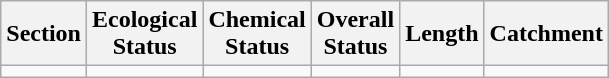<table class="wikitable">
<tr>
<th>Section</th>
<th>Ecological<br>Status</th>
<th>Chemical<br>Status</th>
<th>Overall<br>Status</th>
<th>Length</th>
<th>Catchment</th>
</tr>
<tr>
<td></td>
<td></td>
<td></td>
<td></td>
<td></td>
<td></td>
</tr>
</table>
